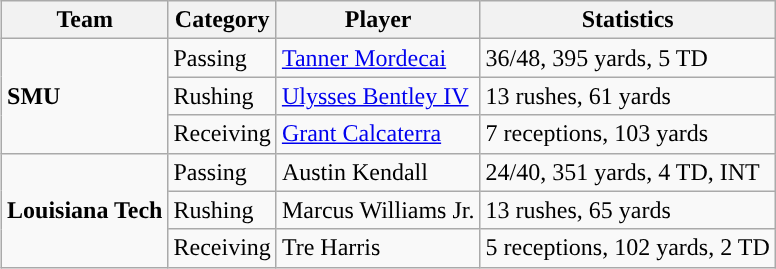<table class="wikitable" style="float: right;">
<tr>
<th>Team</th>
<th>Category</th>
<th>Player</th>
<th>Statistics</th>
</tr>
<tr>
<td rowspan=3><strong>SMU</strong></td>
<td>Passing</td>
<td><a href='#'>Tanner Mordecai</a></td>
<td>36/48, 395 yards, 5 TD</td>
</tr>
<tr>
<td>Rushing</td>
<td><a href='#'>Ulysses Bentley IV</a></td>
<td>13 rushes, 61 yards</td>
</tr>
<tr>
<td>Receiving</td>
<td><a href='#'>Grant Calcaterra</a></td>
<td>7 receptions, 103 yards</td>
</tr>
<tr>
<td rowspan=3><strong>Louisiana Tech</strong></td>
<td>Passing</td>
<td>Austin Kendall</td>
<td>24/40, 351 yards, 4 TD, INT</td>
</tr>
<tr>
<td>Rushing</td>
<td>Marcus Williams Jr.</td>
<td>13 rushes, 65 yards</td>
</tr>
<tr>
<td>Receiving</td>
<td>Tre Harris</td>
<td>5 receptions, 102 yards, 2 TD</td>
</tr>
</table>
